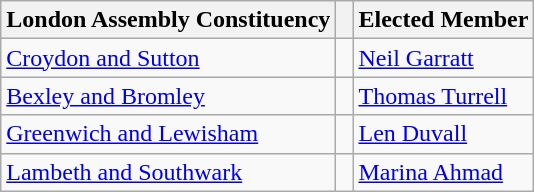<table class="wikitable">
<tr>
<th>London Assembly Constituency</th>
<th> </th>
<th>Elected Member</th>
</tr>
<tr>
<td><a href='#'>Croydon and Sutton</a></td>
<td></td>
<td><a href='#'>Neil Garratt</a></td>
</tr>
<tr>
<td><a href='#'>Bexley and Bromley</a></td>
<td></td>
<td><a href='#'>Thomas Turrell</a></td>
</tr>
<tr>
<td><a href='#'>Greenwich and Lewisham</a></td>
<td></td>
<td><a href='#'>Len Duvall</a></td>
</tr>
<tr>
<td><a href='#'>Lambeth and Southwark</a></td>
<td></td>
<td><a href='#'>Marina Ahmad</a></td>
</tr>
</table>
